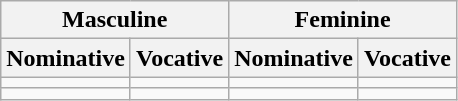<table class="wikitable">
<tr>
<th colspan="2">Masculine</th>
<th colspan="2">Feminine</th>
</tr>
<tr>
<th>Nominative</th>
<th>Vocative</th>
<th>Nominative</th>
<th>Vocative</th>
</tr>
<tr>
<td> </td>
<td> </td>
<td> </td>
<td> </td>
</tr>
<tr>
<td> </td>
<td> </td>
<td> </td>
<td> </td>
</tr>
</table>
